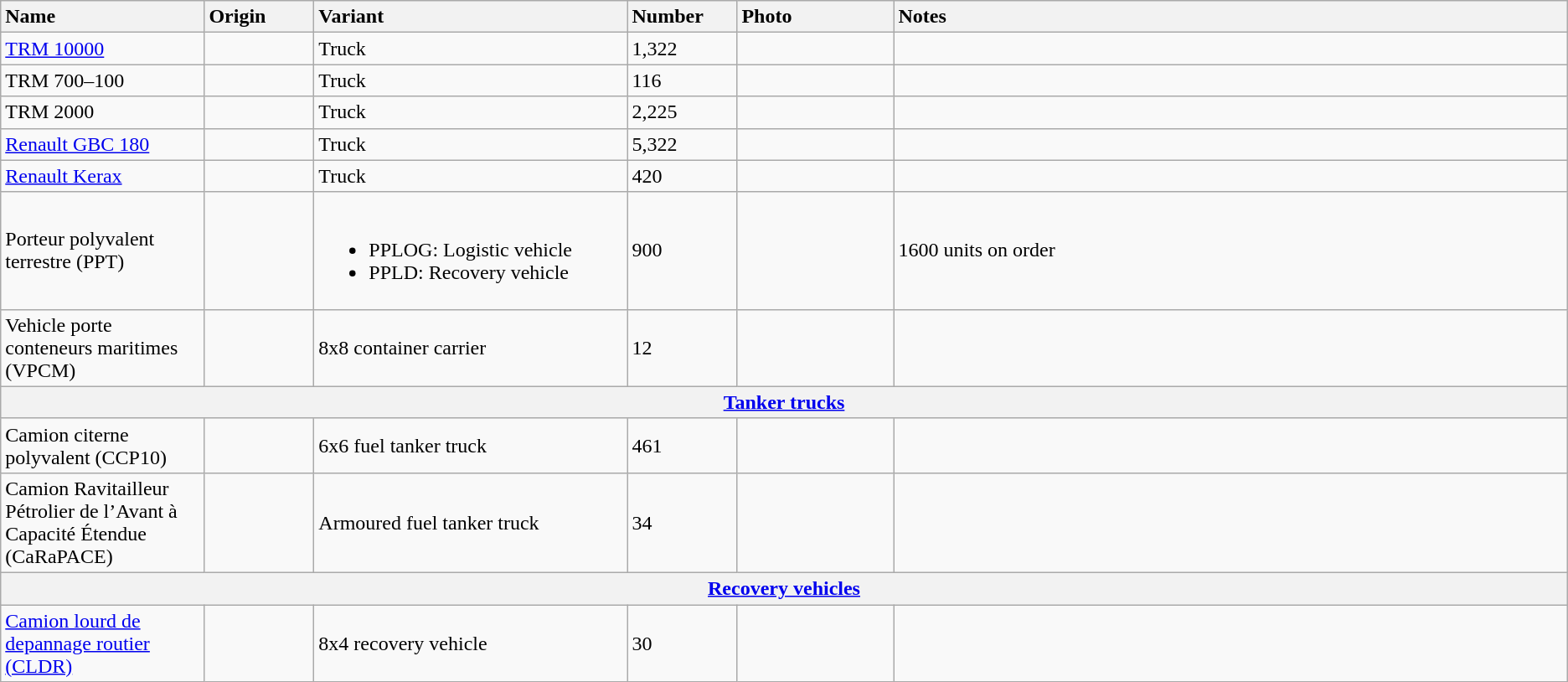<table class="wikitable">
<tr>
<th style="text-align: left; width:13%;">Name</th>
<th style="text-align: left; width:7%;">Origin</th>
<th style="text-align: left; width:20%;">Variant</th>
<th style="text-align: left; width:7%;">Number</th>
<th style="text-align: left; width:10%; ">Photo</th>
<th style="text-align: left; width:43%;">Notes</th>
</tr>
<tr>
<td><a href='#'>TRM 10000</a></td>
<td></td>
<td>Truck</td>
<td>1,322</td>
<td></td>
<td></td>
</tr>
<tr>
<td>TRM 700–100</td>
<td></td>
<td>Truck</td>
<td>116</td>
<td></td>
<td></td>
</tr>
<tr>
<td>TRM 2000</td>
<td></td>
<td>Truck</td>
<td>2,225</td>
<td></td>
<td></td>
</tr>
<tr>
<td><a href='#'>Renault GBC 180</a></td>
<td></td>
<td>Truck</td>
<td>5,322</td>
<td></td>
<td></td>
</tr>
<tr>
<td><a href='#'>Renault Kerax</a></td>
<td></td>
<td>Truck</td>
<td>420</td>
<td></td>
<td></td>
</tr>
<tr>
<td>Porteur polyvalent terrestre (PPT)</td>
<td><br></td>
<td><br><ul><li>PPLOG: Logistic vehicle</li><li>PPLD: Recovery vehicle</li></ul></td>
<td>900</td>
<td></td>
<td>1600 units on order</td>
</tr>
<tr>
<td>Vehicle porte conteneurs maritimes (VPCM)</td>
<td><br></td>
<td>8x8 container carrier</td>
<td>12</td>
<td></td>
<td></td>
</tr>
<tr>
<th style="align: center;" colspan="7"><a href='#'>Tanker trucks</a></th>
</tr>
<tr>
<td>Camion citerne polyvalent (CCP10)</td>
<td><br></td>
<td>6x6 fuel tanker truck</td>
<td>461</td>
<td></td>
<td></td>
</tr>
<tr>
<td>Camion Ravitailleur Pétrolier de l’Avant à Capacité Étendue (CaRaPACE)</td>
<td><br></td>
<td>Armoured fuel tanker truck</td>
<td>34</td>
<td></td>
<td></td>
</tr>
<tr>
<th style="align: center;" colspan="7"><a href='#'>Recovery vehicles</a></th>
</tr>
<tr>
<td><a href='#'>Camion lourd de depannage routier (CLDR)</a></td>
<td></td>
<td>8x4 recovery vehicle</td>
<td>30</td>
<td></td>
<td></td>
</tr>
</table>
